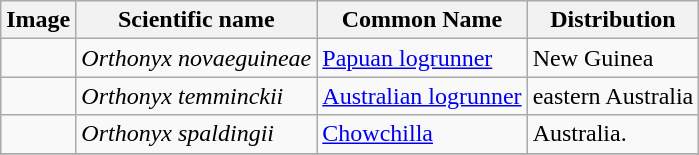<table class="wikitable">
<tr>
<th>Image</th>
<th>Scientific name</th>
<th>Common Name</th>
<th>Distribution</th>
</tr>
<tr>
<td></td>
<td><em>Orthonyx novaeguineae</em></td>
<td><a href='#'>Papuan logrunner</a></td>
<td>New Guinea</td>
</tr>
<tr>
<td></td>
<td><em>Orthonyx temminckii</em></td>
<td><a href='#'>Australian logrunner</a></td>
<td>eastern Australia</td>
</tr>
<tr>
<td></td>
<td><em>Orthonyx spaldingii</em></td>
<td><a href='#'>Chowchilla</a></td>
<td>Australia.</td>
</tr>
<tr>
</tr>
</table>
